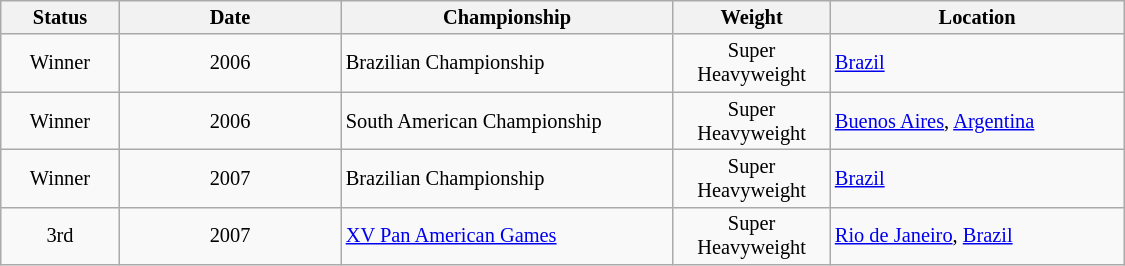<table style="font-size:85%;" class="wikitable" width="750">
<tr>
<th width="75">Status</th>
<th width="150">Date</th>
<th width="225">Championship</th>
<th width="100">Weight</th>
<th width="200">Location</th>
</tr>
<tr>
<td align="center">Winner</td>
<td align="center">2006</td>
<td>Brazilian Championship</td>
<td align="center">Super Heavyweight</td>
<td> <a href='#'>Brazil</a></td>
</tr>
<tr>
<td align="center">Winner</td>
<td align="center">2006</td>
<td>South American Championship</td>
<td align="center">Super Heavyweight</td>
<td> <a href='#'>Buenos Aires</a>, <a href='#'>Argentina</a></td>
</tr>
<tr>
<td align="center">Winner</td>
<td align="center">2007</td>
<td>Brazilian Championship</td>
<td align="center">Super Heavyweight</td>
<td> <a href='#'>Brazil</a></td>
</tr>
<tr>
<td align="center">3rd</td>
<td align="center">2007</td>
<td><a href='#'>XV Pan American Games</a></td>
<td align="center">Super Heavyweight</td>
<td> <a href='#'>Rio de Janeiro</a>, <a href='#'>Brazil</a></td>
</tr>
</table>
